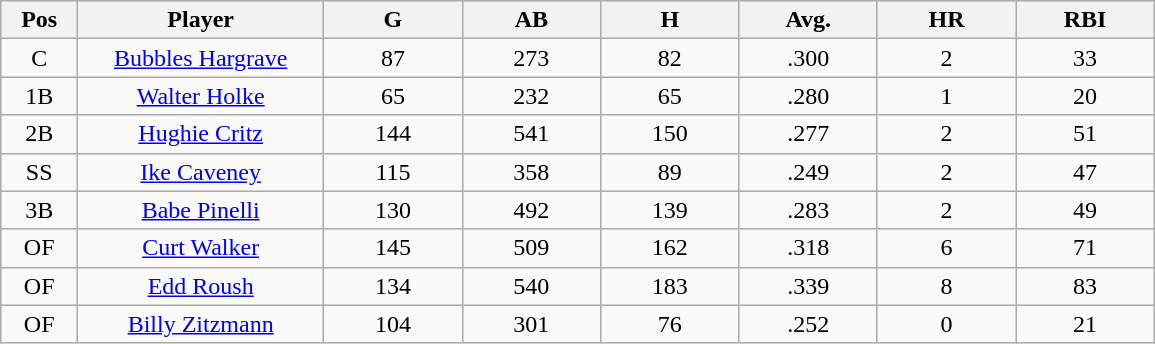<table class="wikitable sortable">
<tr>
<th bgcolor="#DDDDFF" width="5%">Pos</th>
<th bgcolor="#DDDDFF" width="16%">Player</th>
<th bgcolor="#DDDDFF" width="9%">G</th>
<th bgcolor="#DDDDFF" width="9%">AB</th>
<th bgcolor="#DDDDFF" width="9%">H</th>
<th bgcolor="#DDDDFF" width="9%">Avg.</th>
<th bgcolor="#DDDDFF" width="9%">HR</th>
<th bgcolor="#DDDDFF" width="9%">RBI</th>
</tr>
<tr align="center">
<td>C</td>
<td><a href='#'>Bubbles Hargrave</a></td>
<td>87</td>
<td>273</td>
<td>82</td>
<td>.300</td>
<td>2</td>
<td>33</td>
</tr>
<tr align=center>
<td>1B</td>
<td><a href='#'>Walter Holke</a></td>
<td>65</td>
<td>232</td>
<td>65</td>
<td>.280</td>
<td>1</td>
<td>20</td>
</tr>
<tr align=center>
<td>2B</td>
<td><a href='#'>Hughie Critz</a></td>
<td>144</td>
<td>541</td>
<td>150</td>
<td>.277</td>
<td>2</td>
<td>51</td>
</tr>
<tr align=center>
<td>SS</td>
<td><a href='#'>Ike Caveney</a></td>
<td>115</td>
<td>358</td>
<td>89</td>
<td>.249</td>
<td>2</td>
<td>47</td>
</tr>
<tr align=center>
<td>3B</td>
<td><a href='#'>Babe Pinelli</a></td>
<td>130</td>
<td>492</td>
<td>139</td>
<td>.283</td>
<td>2</td>
<td>49</td>
</tr>
<tr align=center>
<td>OF</td>
<td><a href='#'>Curt Walker</a></td>
<td>145</td>
<td>509</td>
<td>162</td>
<td>.318</td>
<td>6</td>
<td>71</td>
</tr>
<tr align=center>
<td>OF</td>
<td><a href='#'>Edd Roush</a></td>
<td>134</td>
<td>540</td>
<td>183</td>
<td>.339</td>
<td>8</td>
<td>83</td>
</tr>
<tr align=center>
<td>OF</td>
<td><a href='#'>Billy Zitzmann</a></td>
<td>104</td>
<td>301</td>
<td>76</td>
<td>.252</td>
<td>0</td>
<td>21</td>
</tr>
</table>
